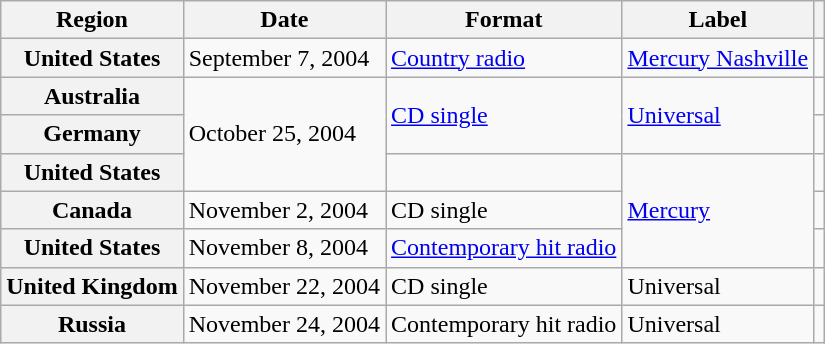<table class="wikitable plainrowheaders">
<tr>
<th scope="col">Region</th>
<th scope="col">Date</th>
<th scope="col">Format</th>
<th scope="col">Label</th>
<th scope="col"></th>
</tr>
<tr>
<th scope="row">United States</th>
<td>September 7, 2004</td>
<td><a href='#'>Country radio</a></td>
<td><a href='#'>Mercury Nashville</a></td>
<td></td>
</tr>
<tr>
<th scope="row">Australia</th>
<td rowspan="3">October 25, 2004</td>
<td rowspan="2"><a href='#'>CD single</a></td>
<td rowspan="2"><a href='#'>Universal</a></td>
<td></td>
</tr>
<tr>
<th scope="row">Germany</th>
<td></td>
</tr>
<tr>
<th scope="row">United States</th>
<td></td>
<td rowspan="3"><a href='#'>Mercury</a></td>
<td></td>
</tr>
<tr>
<th scope="row">Canada</th>
<td>November 2, 2004</td>
<td>CD single</td>
<td></td>
</tr>
<tr>
<th scope=row>United States</th>
<td>November 8, 2004</td>
<td><a href='#'>Contemporary hit radio</a></td>
<td></td>
</tr>
<tr>
<th scope="row">United Kingdom</th>
<td>November 22, 2004</td>
<td>CD single</td>
<td>Universal</td>
<td></td>
</tr>
<tr>
<th scope="row">Russia</th>
<td>November 24, 2004</td>
<td>Contemporary hit radio</td>
<td>Universal</td>
<td></td>
</tr>
</table>
